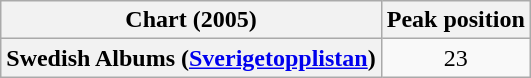<table class="wikitable plainrowheaders" style="text-align:center">
<tr>
<th>Chart (2005)</th>
<th>Peak position</th>
</tr>
<tr>
<th scope="row">Swedish Albums (<a href='#'>Sverigetopplistan</a>)</th>
<td>23</td>
</tr>
</table>
